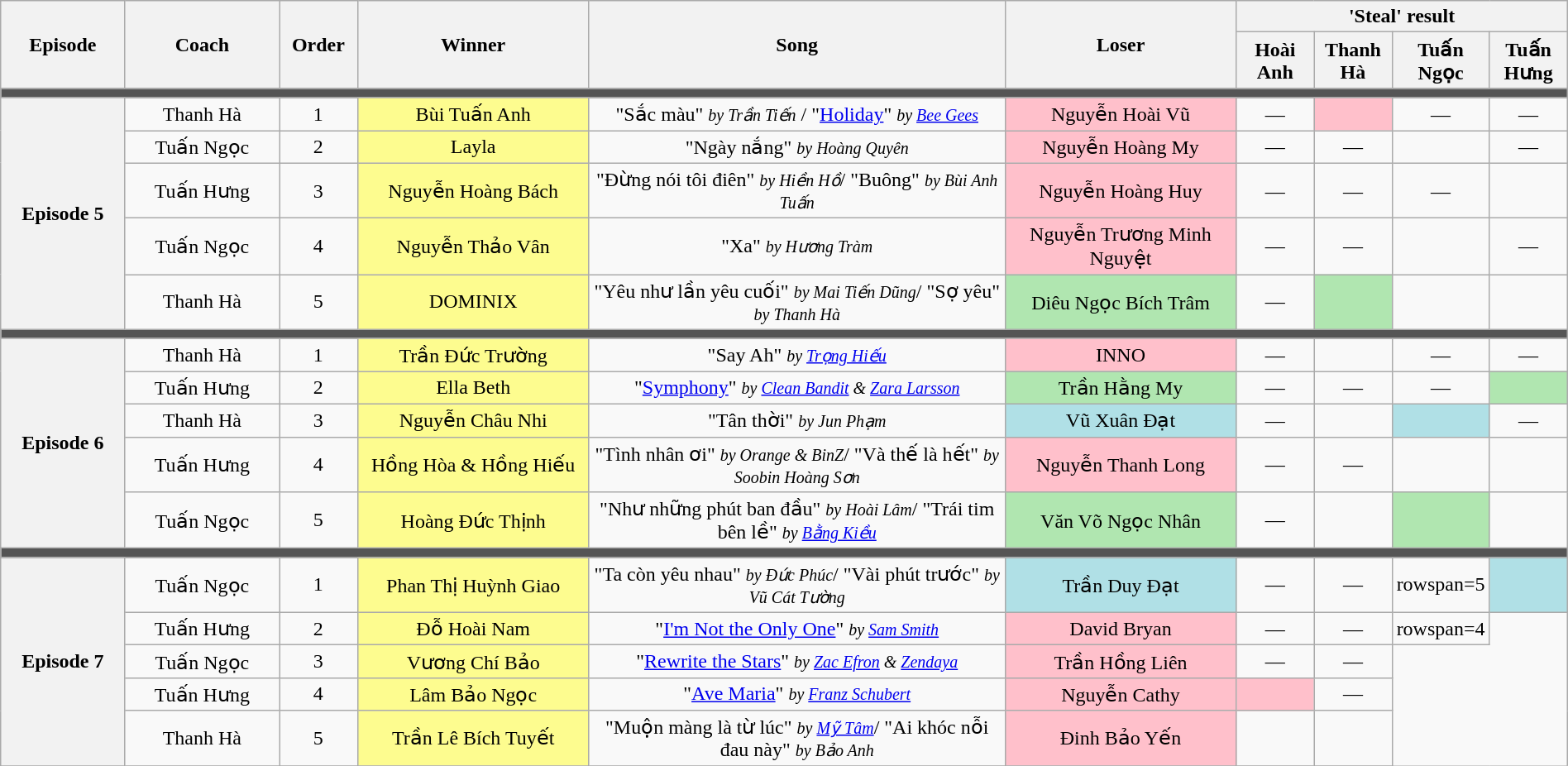<table class="wikitable" style="text-align: center; width:100%;">
<tr>
<th rowspan="2" style="width:08%;">Episode</th>
<th rowspan="2" style="width:10%;">Coach</th>
<th rowspan="2" style="width:05%;">Order</th>
<th rowspan="2" style="width:15%;">Winner</th>
<th rowspan="2" style="width:27%;">Song</th>
<th rowspan="2" style="width:15%;">Loser</th>
<th colspan="4" style="width:20%;">'Steal' result</th>
</tr>
<tr>
<th style="width:05%;">Hoài Anh</th>
<th style="width:05%;">Thanh Hà</th>
<th style="width:05%;">Tuấn Ngọc</th>
<th style="width:05%;">Tuấn Hưng</th>
</tr>
<tr>
<td colspan="10" style="background:#555;"></td>
</tr>
<tr>
<th rowspan="5">Episode 5<br><small></small></th>
<td>Thanh Hà</td>
<td>1</td>
<td style="background:#fdfc8f;">Bùi Tuấn Anh</td>
<td>"Sắc màu" <small><em>by Trần Tiến</em></small> / "<a href='#'>Holiday</a>" <small><em>by <a href='#'>Bee Gees</a></em></small></td>
<td style="background:pink;">Nguyễn Hoài Vũ</td>
<td style="text-align:center;">—</td>
<td bgcolor=pink><strong></strong></td>
<td style="text-align:center;">—</td>
<td style="text-align:center;">—</td>
</tr>
<tr>
<td>Tuấn Ngọc</td>
<td>2</td>
<td style="background:#fdfc8f;">Layla</td>
<td>"Ngày nắng" <small><em>by Hoàng Quyên</em></small></td>
<td style="background:pink;">Nguyễn Hoàng My</td>
<td style="text-align:center;">—</td>
<td style="text-align:center;">—</td>
<td></td>
<td style="text-align:center;">—</td>
</tr>
<tr>
<td>Tuấn Hưng</td>
<td>3</td>
<td style="background:#fdfc8f;">Nguyễn Hoàng Bách</td>
<td>"Đừng nói tôi điên" <small><em>by Hiền Hồ</em></small>/ "Buông" <small><em>by Bùi Anh Tuấn</em></small></td>
<td style="background:pink;">Nguyễn Hoàng Huy</td>
<td style="text-align:center;">—</td>
<td style="text-align:center;">—</td>
<td style="text-align:center;">—</td>
<td></td>
</tr>
<tr>
<td>Tuấn Ngọc</td>
<td>4</td>
<td style="background:#fdfc8f;">Nguyễn Thảo Vân</td>
<td>"Xa" <small><em>by Hương Tràm</em></small></td>
<td style="background:pink;">Nguyễn Trương Minh Nguyệt</td>
<td style="text-align:center;">—</td>
<td style="text-align:center;">—</td>
<td></td>
<td style="text-align:center;">—</td>
</tr>
<tr>
<td>Thanh Hà</td>
<td>5</td>
<td style="background:#fdfc8f;">DOMINIX</td>
<td>"Yêu như lần yêu cuối" <small><em>by Mai Tiến Dũng</em></small>/ "Sợ yêu" <small><em>by Thanh Hà</em></small></td>
<td style="background:#b0e6b0;">Diêu Ngọc Bích Trâm</td>
<td style="text-align:center;">—</td>
<td bgcolor=#b0e6b0><strong></strong></td>
<td><strong></strong></td>
<td><strong></strong></td>
</tr>
<tr>
<td colspan="10" style="background:#555;"></td>
</tr>
<tr>
<th rowspan="5">Episode 6<br><small></small></th>
<td>Thanh Hà</td>
<td>1</td>
<td style="background:#fdfc8f;">Trần Đức Trường</td>
<td>"Say Ah" <small><em>by <a href='#'>Trọng Hiếu</a></em></small></td>
<td style="background:pink;">INNO</td>
<td style="text-align:center;">—</td>
<td></td>
<td style="text-align:center;">—</td>
<td style="text-align:center;">—</td>
</tr>
<tr>
<td>Tuấn Hưng</td>
<td>2</td>
<td style="background:#fdfc8f;">Ella Beth</td>
<td>"<a href='#'>Symphony</a>" <small><em>by <a href='#'>Clean Bandit</a> & <a href='#'>Zara Larsson</a></em></small></td>
<td style="background:#b0e6b0;">Trần Hằng My</td>
<td style="text-align:center;">—</td>
<td style="text-align:center;">—</td>
<td style="text-align:center;">—</td>
<td bgcolor=#b0e6b0><strong></strong></td>
</tr>
<tr>
<td>Thanh Hà</td>
<td>3</td>
<td style="background:#fdfc8f;">Nguyễn Châu Nhi</td>
<td>"Tân thời" <small><em>by Jun Phạm</em></small></td>
<td style="background:#b0e0e6;">Vũ Xuân Đạt</td>
<td style="text-align:center;">—</td>
<td></td>
<td bgcolor=#b0e0e6><strong></strong></td>
<td style="text-align:center;">—</td>
</tr>
<tr>
<td>Tuấn Hưng</td>
<td>4</td>
<td style="background:#fdfc8f;">Hồng Hòa & Hồng Hiếu</td>
<td>"Tình nhân ơi" <small><em>by Orange & BinZ</em></small>/ "Và thế là hết" <small><em>by Soobin Hoàng Sơn</em></small></td>
<td style="background:pink;">Nguyễn Thanh Long</td>
<td style="text-align:center;">—</td>
<td style="text-align:center;">—</td>
<td></td>
<td></td>
</tr>
<tr>
<td>Tuấn Ngọc</td>
<td>5</td>
<td style="background:#fdfc8f;">Hoàng Đức Thịnh</td>
<td>"Như những phút ban đầu" <small><em>by Hoài Lâm</em></small>/ "Trái tim bên lề" <small><em>by <a href='#'>Bằng Kiều</a></em></small></td>
<td style="background:#b0e6b0;">Văn Võ Ngọc Nhân</td>
<td style="text-align:center;">—</td>
<td><strong></strong></td>
<td bgcolor=#b0e6b0><strong></strong></td>
<td><strong></strong></td>
</tr>
<tr>
<td colspan="10" style="background:#555;"></td>
</tr>
<tr>
<th rowspan="5">Episode 7<br><small></small></th>
<td>Tuấn Ngọc</td>
<td>1</td>
<td style="background:#fdfc8f;">Phan Thị Huỳnh Giao</td>
<td>"Ta còn yêu nhau" <small><em>by Đức Phúc</em></small>/ "Vài phút trước" <small><em>by Vũ Cát Tường</em></small></td>
<td style="background:#b0e0e6;">Trần Duy Đạt</td>
<td style="text-align:center;">—</td>
<td style="text-align:center;">—</td>
<td>rowspan=5 </td>
<td bgcolor=#b0e0e6><strong></strong></td>
</tr>
<tr>
<td>Tuấn Hưng</td>
<td>2</td>
<td style="background:#fdfc8f;">Đỗ Hoài Nam</td>
<td>"<a href='#'>I'm Not the Only One</a>" <small><em>by <a href='#'>Sam Smith</a></em></small></td>
<td style="background:pink;">David Bryan</td>
<td style="text-align:center;">—</td>
<td style="text-align:center;">—</td>
<td>rowspan=4 </td>
</tr>
<tr>
<td>Tuấn Ngọc</td>
<td>3</td>
<td style="background:#fdfc8f;">Vương Chí Bảo</td>
<td>"<a href='#'>Rewrite the Stars</a>" <small><em>by <a href='#'>Zac Efron</a> & <a href='#'>Zendaya</a></em></small></td>
<td style="background:pink;">Trần Hồng Liên</td>
<td style="text-align:center;">—</td>
<td style="text-align:center;">—</td>
</tr>
<tr>
<td>Tuấn Hưng</td>
<td>4</td>
<td style="background:#fdfc8f;">Lâm Bảo Ngọc</td>
<td>"<a href='#'>Ave Maria</a>" <small><em>by <a href='#'>Franz Schubert</a></em></small></td>
<td style="background:pink;">Nguyễn Cathy</td>
<td bgcolor=pink><strong></strong></td>
<td style="text-align:center;">—</td>
</tr>
<tr>
<td>Thanh Hà</td>
<td>5</td>
<td style="background:#fdfc8f;">Trần Lê Bích Tuyết</td>
<td>"Muộn màng là từ lúc" <small><em>by <a href='#'>Mỹ Tâm</a></em></small>/ "Ai khóc nỗi đau này" <small><em>by Bảo Anh</em></small></td>
<td style="background:pink;">Đinh Bảo Yến</td>
<td></td>
<td></td>
</tr>
<tr>
</tr>
</table>
